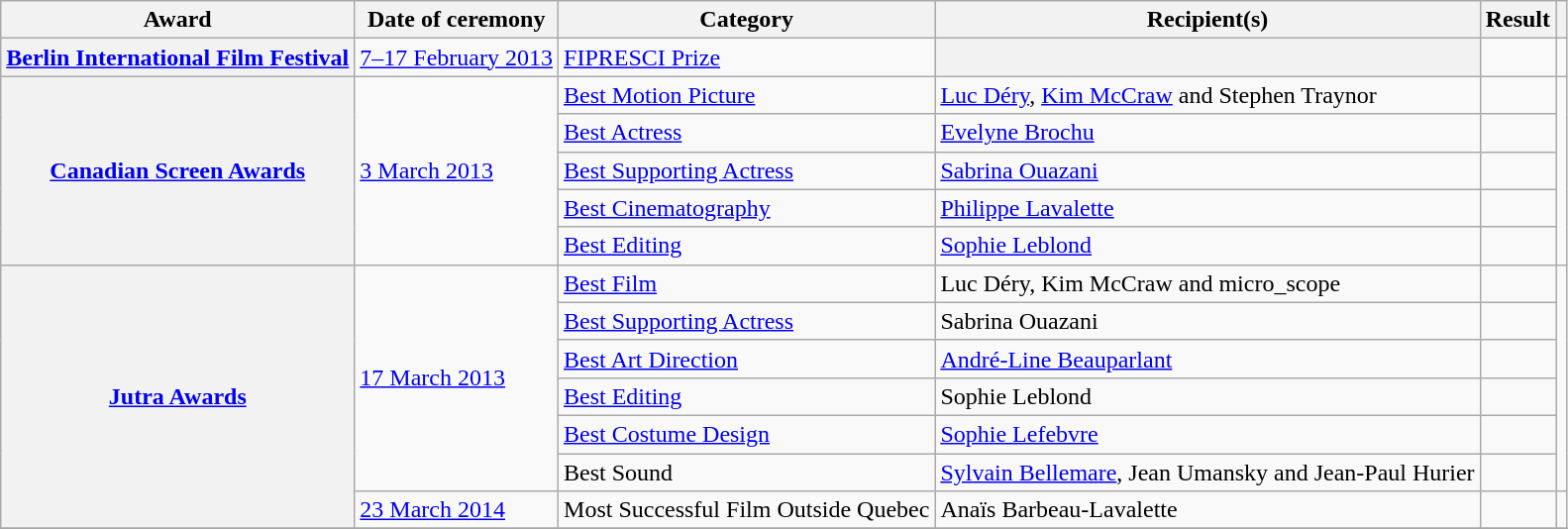<table class="wikitable plainrowheaders sortable">
<tr>
<th scope="col">Award</th>
<th scope="col">Date of ceremony</th>
<th scope="col">Category</th>
<th scope="col">Recipient(s)</th>
<th scope="col">Result</th>
<th scope="col" class="unsortable"></th>
</tr>
<tr>
<th scope="row"><a href='#'>Berlin International Film Festival</a></th>
<td rowspan="1"><a href='#'>7–17 February 2013</a></td>
<td><a href='#'>FIPRESCI Prize</a></td>
<th></th>
<td></td>
<td rowspan="1"></td>
</tr>
<tr>
<th scope="row" rowspan=5><a href='#'>Canadian Screen Awards</a></th>
<td rowspan="5"><a href='#'>3 March 2013</a></td>
<td><a href='#'>Best Motion Picture</a></td>
<td><a href='#'>Luc Déry</a>, <a href='#'>Kim McCraw</a> and Stephen Traynor</td>
<td></td>
<td rowspan="5"></td>
</tr>
<tr>
<td><a href='#'>Best Actress</a></td>
<td><a href='#'>Evelyne Brochu</a></td>
<td></td>
</tr>
<tr>
<td><a href='#'>Best Supporting Actress</a></td>
<td><a href='#'>Sabrina Ouazani</a></td>
<td></td>
</tr>
<tr>
<td><a href='#'>Best Cinematography</a></td>
<td><a href='#'>Philippe Lavalette</a></td>
<td></td>
</tr>
<tr>
<td><a href='#'>Best Editing</a></td>
<td><a href='#'>Sophie Leblond</a></td>
<td></td>
</tr>
<tr>
<th scope="row" rowspan=7><a href='#'>Jutra Awards</a></th>
<td rowspan="6"><a href='#'>17 March 2013</a></td>
<td><a href='#'>Best Film</a></td>
<td>Luc Déry, Kim McCraw and micro_scope</td>
<td></td>
<td rowspan="6"></td>
</tr>
<tr>
<td><a href='#'>Best Supporting Actress</a></td>
<td>Sabrina Ouazani</td>
<td></td>
</tr>
<tr>
<td><a href='#'>Best Art Direction</a></td>
<td><a href='#'>André-Line Beauparlant</a></td>
<td></td>
</tr>
<tr>
<td><a href='#'>Best Editing</a></td>
<td>Sophie Leblond</td>
<td></td>
</tr>
<tr>
<td><a href='#'>Best Costume Design</a></td>
<td><a href='#'>Sophie Lefebvre</a></td>
<td></td>
</tr>
<tr>
<td>Best Sound</td>
<td><a href='#'>Sylvain Bellemare</a>, Jean Umansky and Jean-Paul Hurier</td>
<td></td>
</tr>
<tr>
<td rowspan="1"><a href='#'>23 March 2014</a></td>
<td>Most Successful Film Outside Quebec</td>
<td>Anaïs Barbeau-Lavalette</td>
<td></td>
<td rowspan="1"></td>
</tr>
<tr>
</tr>
</table>
